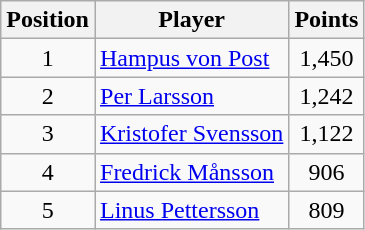<table class="wikitable">
<tr>
<th>Position</th>
<th>Player</th>
<th>Points</th>
</tr>
<tr>
<td align=center>1</td>
<td> <a href='#'>Hampus von Post</a></td>
<td align=center>1,450</td>
</tr>
<tr>
<td align=center>2</td>
<td> <a href='#'>Per Larsson</a></td>
<td align=center>1,242</td>
</tr>
<tr>
<td align=center>3</td>
<td> <a href='#'>Kristofer Svensson</a></td>
<td align=center>1,122</td>
</tr>
<tr>
<td align=center>4</td>
<td> <a href='#'>Fredrick Månsson</a></td>
<td align=center>906</td>
</tr>
<tr>
<td align=center>5</td>
<td> <a href='#'>Linus Pettersson</a></td>
<td align=center>809</td>
</tr>
</table>
